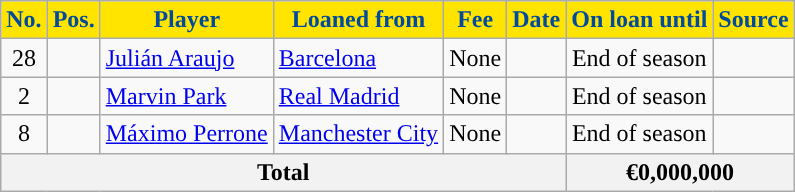<table class="wikitable plainrowheaders sortable">
<tr>
<th style="background:#ffe400; color:#004b9d; ">No.</th>
<th style="background:#ffe400; color:#004b9d; ">Pos.</th>
<th style="background:#ffe400; color:#004b9d; ">Player</th>
<th style="background:#ffe400; color:#004b9d; ">Loaned from</th>
<th style="background:#ffe400; color:#004b9d; ">Fee</th>
<th style="background:#ffe400; color:#004b9d; ">Date</th>
<th style="background:#ffe400; color:#004b9d; ">On loan until</th>
<th style="background:#ffe400; color:#004b9d; ">Source</th>
</tr>
<tr>
<td align=center>28</td>
<td align=center></td>
<td> <a href='#'>Julián Araujo</a></td>
<td><a href='#'>Barcelona</a></td>
<td align=center>None</td>
<td align=center></td>
<td align=center>End of season</td>
<td align=center></td>
</tr>
<tr>
<td align=center>2</td>
<td align=center></td>
<td> <a href='#'>Marvin Park</a></td>
<td><a href='#'>Real Madrid</a></td>
<td align=center>None</td>
<td align=center></td>
<td align=center>End of season</td>
<td align=center></td>
</tr>
<tr>
<td align=center>8</td>
<td align=center></td>
<td> <a href='#'>Máximo Perrone</a></td>
<td> <a href='#'>Manchester City</a></td>
<td align=center>None</td>
<td align=center></td>
<td align=center>End of season</td>
<td align=center></td>
</tr>
<tr>
<th colspan="6">Total</th>
<th colspan="2">€0,000,000</th>
</tr>
</table>
